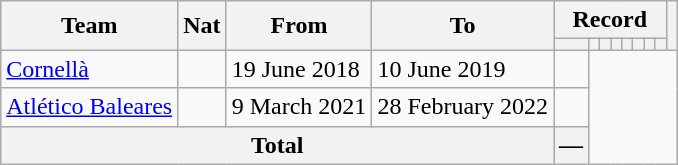<table class="wikitable" style="text-align: center">
<tr>
<th rowspan="2">Team</th>
<th rowspan="2">Nat</th>
<th rowspan="2">From</th>
<th rowspan="2">To</th>
<th colspan="8">Record</th>
<th rowspan=2></th>
</tr>
<tr>
<th></th>
<th></th>
<th></th>
<th></th>
<th></th>
<th></th>
<th></th>
<th></th>
</tr>
<tr>
<td align="left"><a href='#'>Cornellà</a></td>
<td></td>
<td align=left>19 June 2018</td>
<td align=left>10 June 2019<br></td>
<td></td>
</tr>
<tr>
<td align="left"><a href='#'>Atlético Baleares</a></td>
<td></td>
<td align=left>9 March 2021</td>
<td align=left>28 February 2022<br></td>
<td></td>
</tr>
<tr>
<th colspan=4>Total<br></th>
<th>—</th>
</tr>
</table>
